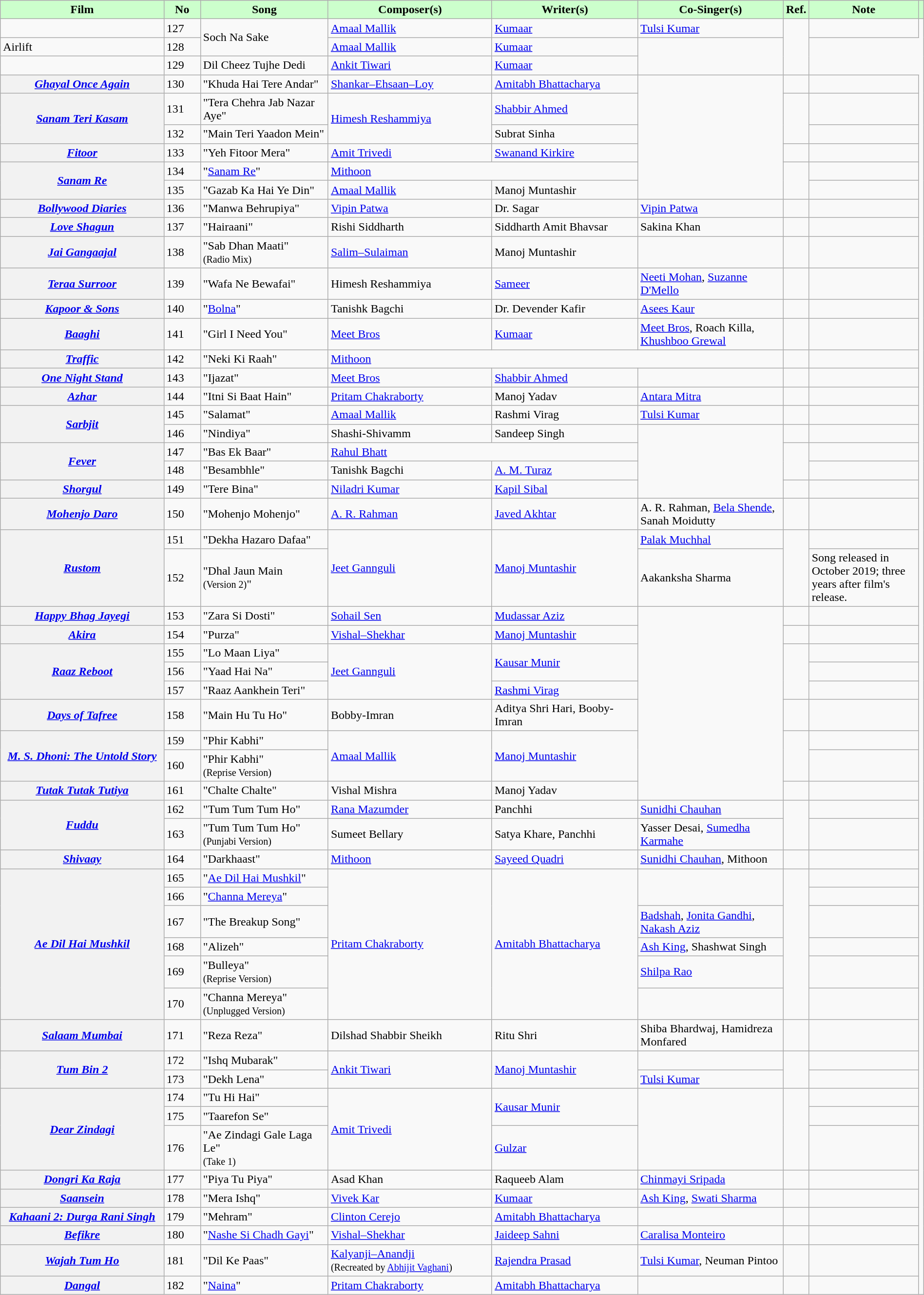<table class="wikitable plainrowheaders" style="width:100%;" textcolor:#000;" style="align:center;">
<tr style="background:#cfc; text-align:center;">
<td scope="col" style="width:18%;"><strong>Film</strong></td>
<td scope="col" style="width:4%;"><strong>No</strong></td>
<td scope="col" style="width:14%;"><strong>Song</strong></td>
<td scope="col" style="width:18%;"><strong>Composer(s)</strong></td>
<td scope="col" style="width:16%;"><strong>Writer(s)</strong></td>
<td scope="col" style="width:16%;"><strong>Co-Singer(s)</strong></td>
<td scope="col" style="width:2%;"><strong>Ref.</strong></td>
<td scope="col" style="width:12%;"><strong>Note</strong></td>
<td></td>
</tr>
<tr>
<td></td>
<td>127</td>
<td rowspan="2">Soch Na Sake</td>
<td><a href='#'>Amaal Mallik</a></td>
<td><a href='#'>Kumaar</a></td>
<td><a href='#'>Tulsi Kumar</a></td>
<td rowspan="3"></td>
<td></td>
</tr>
<tr>
<td>Airlift</td>
<td>128</td>
<td><a href='#'>Amaal Mallik</a></td>
<td><a href='#'>Kumaar</a></td>
</tr>
<tr>
<td></td>
<td>129</td>
<td>Dil Cheez Tujhe Dedi</td>
<td><a href='#'>Ankit Tiwari</a></td>
<td><a href='#'>Kumaar</a></td>
</tr>
<tr>
<th scope="row"><em><a href='#'>Ghayal Once Again</a></em></th>
<td>130</td>
<td>"Khuda Hai Tere Andar"</td>
<td><a href='#'>Shankar–Ehsaan–Loy</a></td>
<td><a href='#'>Amitabh Bhattacharya</a></td>
<td rowspan="6"></td>
<td></td>
<td></td>
</tr>
<tr>
<th rowspan="2" scope="row"><em><a href='#'>Sanam Teri Kasam</a></em></th>
<td>131</td>
<td>"Tera Chehra Jab Nazar Aye"</td>
<td rowspan="2"><a href='#'>Himesh Reshammiya</a></td>
<td><a href='#'>Shabbir Ahmed</a></td>
<td rowspan="2"></td>
<td></td>
</tr>
<tr>
<td>132</td>
<td>"Main Teri Yaadon Mein"</td>
<td>Subrat Sinha</td>
<td></td>
</tr>
<tr>
<th scope="row"><em><a href='#'>Fitoor</a></em></th>
<td>133</td>
<td>"Yeh Fitoor Mera"</td>
<td><a href='#'>Amit Trivedi</a></td>
<td><a href='#'>Swanand Kirkire</a></td>
<td></td>
<td></td>
</tr>
<tr>
<th rowspan="2" scope="row"><em><a href='#'>Sanam Re</a></em></th>
<td>134</td>
<td>"<a href='#'>Sanam Re</a>"</td>
<td colspan="2"><a href='#'>Mithoon</a></td>
<td rowspan="2"></td>
<td></td>
</tr>
<tr>
<td>135</td>
<td>"Gazab Ka Hai Ye Din"</td>
<td><a href='#'>Amaal Mallik</a></td>
<td>Manoj Muntashir</td>
<td></td>
</tr>
<tr>
<th scope="row"><em><a href='#'>Bollywood Diaries</a></em></th>
<td>136</td>
<td>"Manwa Behrupiya"</td>
<td><a href='#'>Vipin Patwa</a></td>
<td>Dr. Sagar</td>
<td><a href='#'>Vipin Patwa</a></td>
<td></td>
<td></td>
</tr>
<tr>
<th scope="row"><em><a href='#'>Love Shagun</a></em></th>
<td>137</td>
<td>"Hairaani"</td>
<td>Rishi Siddharth</td>
<td>Siddharth Amit Bhavsar</td>
<td>Sakina Khan</td>
<td></td>
<td></td>
</tr>
<tr>
<th rowspan="1" scope="row"><em><a href='#'>Jai Gangaajal</a></em></th>
<td>138</td>
<td>"Sab Dhan Maati"<br><small>(Radio Mix)</small></td>
<td rowspan="1"><a href='#'>Salim–Sulaiman</a></td>
<td rowspan="1">Manoj Muntashir</td>
<td rowspan="1"></td>
<td></td>
<td></td>
</tr>
<tr>
<th scope="row"><em><a href='#'>Teraa Surroor</a></em></th>
<td>139</td>
<td>"Wafa Ne Bewafai"</td>
<td>Himesh Reshammiya</td>
<td><a href='#'>Sameer</a></td>
<td><a href='#'>Neeti Mohan</a>, <a href='#'>Suzanne D'Mello</a></td>
<td></td>
<td></td>
</tr>
<tr>
<th scope="row"><em><a href='#'>Kapoor & Sons</a></em></th>
<td>140</td>
<td>"<a href='#'>Bolna</a>"</td>
<td>Tanishk Bagchi</td>
<td>Dr. Devender Kafir</td>
<td><a href='#'>Asees Kaur</a></td>
<td></td>
<td></td>
</tr>
<tr>
<th scope="row"><em><a href='#'>Baaghi</a></em></th>
<td>141</td>
<td>"Girl I Need You"</td>
<td><a href='#'>Meet Bros</a></td>
<td><a href='#'>Kumaar</a></td>
<td><a href='#'>Meet Bros</a>, Roach Killa, <a href='#'>Khushboo Grewal</a></td>
<td></td>
<td></td>
</tr>
<tr>
<th scope="row"><em><a href='#'>Traffic</a></em></th>
<td>142</td>
<td>"Neki Ki Raah"</td>
<td colspan="3"><a href='#'>Mithoon</a></td>
<td></td>
<td></td>
</tr>
<tr>
<th scope="row"><em><a href='#'>One Night Stand</a></em></th>
<td>143</td>
<td>"Ijazat"</td>
<td><a href='#'>Meet Bros</a></td>
<td><a href='#'>Shabbir Ahmed</a></td>
<td></td>
<td></td>
<td></td>
</tr>
<tr>
<th scope="row"><em><a href='#'>Azhar</a></em></th>
<td>144</td>
<td>"Itni Si Baat Hain"</td>
<td><a href='#'>Pritam Chakraborty</a></td>
<td>Manoj Yadav</td>
<td><a href='#'>Antara Mitra</a></td>
<td></td>
<td></td>
</tr>
<tr>
<th rowspan="2" scope="row"><em><a href='#'>Sarbjit</a></em></th>
<td>145</td>
<td>"Salamat"</td>
<td><a href='#'>Amaal Mallik</a></td>
<td>Rashmi Virag</td>
<td><a href='#'>Tulsi Kumar</a></td>
<td></td>
<td></td>
</tr>
<tr>
<td>146</td>
<td>"Nindiya"</td>
<td>Shashi-Shivamm</td>
<td>Sandeep Singh</td>
<td rowspan="4"></td>
<td></td>
<td></td>
</tr>
<tr>
<th rowspan="2" scope="row"><em><a href='#'>Fever</a></em></th>
<td>147</td>
<td>"Bas Ek Baar"</td>
<td colspan="2"><a href='#'>Rahul Bhatt</a></td>
<td rowspan="2"></td>
<td></td>
</tr>
<tr>
<td>148</td>
<td>"Besambhle"</td>
<td>Tanishk Bagchi</td>
<td><a href='#'>A. M. Turaz</a></td>
<td></td>
</tr>
<tr>
<th scope="row"><em><a href='#'>Shorgul</a></em></th>
<td>149</td>
<td>"Tere Bina"</td>
<td><a href='#'>Niladri Kumar</a></td>
<td><a href='#'>Kapil Sibal</a></td>
<td></td>
<td></td>
</tr>
<tr>
<th scope="row"><em><a href='#'>Mohenjo Daro</a></em></th>
<td>150</td>
<td>"Mohenjo Mohenjo"</td>
<td><a href='#'>A. R. Rahman</a></td>
<td><a href='#'>Javed Akhtar</a></td>
<td>A. R. Rahman, <a href='#'>Bela Shende</a>, Sanah Moidutty</td>
<td></td>
<td></td>
</tr>
<tr>
<th rowspan="2" scope="row"><em><a href='#'>Rustom</a></em></th>
<td>151</td>
<td>"Dekha Hazaro Dafaa"</td>
<td rowspan="2"><a href='#'>Jeet Gannguli</a></td>
<td rowspan="2"><a href='#'>Manoj Muntashir</a></td>
<td><a href='#'>Palak Muchhal</a></td>
<td rowspan="2"></td>
<td></td>
</tr>
<tr>
<td>152</td>
<td>"Dhal Jaun Main<br><small>(Version 2)</small>"</td>
<td>Aakanksha Sharma</td>
<td>Song released in October 2019; three years after film's release.</td>
</tr>
<tr>
<th scope="row"><em><a href='#'>Happy Bhag Jayegi</a></em></th>
<td>153</td>
<td>"Zara Si Dosti"</td>
<td><a href='#'>Sohail Sen</a></td>
<td><a href='#'>Mudassar Aziz</a></td>
<td rowspan="9"></td>
<td></td>
<td></td>
</tr>
<tr>
<th scope="row"><em><a href='#'>Akira</a></em></th>
<td>154</td>
<td>"Purza"</td>
<td><a href='#'>Vishal–Shekhar</a></td>
<td><a href='#'>Manoj Muntashir</a></td>
<td></td>
<td></td>
</tr>
<tr>
<th rowspan="3" scope="row"><em><a href='#'>Raaz Reboot</a></em></th>
<td>155</td>
<td>"Lo Maan Liya"</td>
<td rowspan="3"><a href='#'>Jeet Gannguli</a></td>
<td rowspan="2"><a href='#'>Kausar Munir</a></td>
<td rowspan="3"></td>
<td></td>
</tr>
<tr>
<td>156</td>
<td>"Yaad Hai Na"</td>
<td></td>
</tr>
<tr>
<td>157</td>
<td>"Raaz Aankhein Teri"</td>
<td><a href='#'>Rashmi Virag</a></td>
<td></td>
</tr>
<tr>
<th scope="row"><em><a href='#'>Days of Tafree</a></em></th>
<td>158</td>
<td>"Main Hu Tu Ho"</td>
<td>Bobby-Imran</td>
<td>Aditya Shri Hari, Booby-Imran</td>
<td></td>
<td></td>
</tr>
<tr>
<th rowspan="2" scope="row"><em><a href='#'>M. S. Dhoni: The Untold Story</a></em></th>
<td>159</td>
<td>"Phir Kabhi"</td>
<td rowspan="2"><a href='#'>Amaal Mallik</a></td>
<td rowspan="2"><a href='#'>Manoj Muntashir</a></td>
<td rowspan="2"><br></td>
<td></td>
</tr>
<tr>
<td>160</td>
<td>"Phir Kabhi"<br><small>(Reprise Version)</small></td>
<td></td>
</tr>
<tr>
<th scope="row"><em><a href='#'>Tutak Tutak Tutiya</a></em></th>
<td>161</td>
<td>"Chalte Chalte"</td>
<td>Vishal Mishra</td>
<td>Manoj Yadav</td>
<td></td>
<td></td>
</tr>
<tr>
<th rowspan="2" scope="row"><em><a href='#'>Fuddu</a></em></th>
<td>162</td>
<td>"Tum Tum Tum Ho"</td>
<td><a href='#'>Rana Mazumder</a></td>
<td>Panchhi</td>
<td><a href='#'>Sunidhi Chauhan</a></td>
<td rowspan="2"></td>
<td></td>
</tr>
<tr>
<td>163</td>
<td>"Tum Tum Tum Ho"<br><small>(Punjabi Version)</small></td>
<td>Sumeet Bellary</td>
<td>Satya Khare, Panchhi</td>
<td>Yasser Desai, <a href='#'>Sumedha Karmahe</a></td>
<td></td>
</tr>
<tr>
<th scope="row"><em><a href='#'>Shivaay</a></em></th>
<td>164</td>
<td>"Darkhaast"</td>
<td><a href='#'>Mithoon</a></td>
<td><a href='#'>Sayeed Quadri</a></td>
<td><a href='#'>Sunidhi Chauhan</a>, Mithoon</td>
<td></td>
<td></td>
</tr>
<tr>
<th rowspan="6" scope="row"><em><a href='#'>Ae Dil Hai Mushkil</a></em></th>
<td>165</td>
<td>"<a href='#'>Ae Dil Hai Mushkil</a>"</td>
<td rowspan="6"><a href='#'>Pritam Chakraborty</a></td>
<td rowspan="6"><a href='#'>Amitabh Bhattacharya</a></td>
<td rowspan="2"></td>
<td rowspan="6"></td>
<td></td>
</tr>
<tr>
<td>166</td>
<td>"<a href='#'>Channa Mereya</a>"</td>
<td></td>
</tr>
<tr>
<td>167</td>
<td>"The Breakup Song"</td>
<td><a href='#'>Badshah</a>, <a href='#'>Jonita Gandhi</a>, <a href='#'>Nakash Aziz</a></td>
<td></td>
</tr>
<tr>
<td>168</td>
<td>"Alizeh"</td>
<td><a href='#'>Ash King</a>, Shashwat Singh</td>
<td></td>
</tr>
<tr>
<td>169</td>
<td>"Bulleya"<br><small>(Reprise Version)</small></td>
<td><a href='#'>Shilpa Rao</a></td>
<td></td>
</tr>
<tr>
<td>170</td>
<td>"Channa Mereya"<br><small>(Unplugged Version)</small></td>
<td></td>
<td></td>
</tr>
<tr>
<th scope="row"><em><a href='#'>Salaam Mumbai</a></em></th>
<td>171</td>
<td>"Reza Reza"</td>
<td>Dilshad Shabbir Sheikh</td>
<td>Ritu Shri</td>
<td>Shiba Bhardwaj, Hamidreza Monfared</td>
<td></td>
<td></td>
</tr>
<tr>
<th rowspan="2" scope="row"><em><a href='#'>Tum Bin 2</a></em></th>
<td>172</td>
<td>"Ishq Mubarak"</td>
<td rowspan="2"><a href='#'>Ankit Tiwari</a></td>
<td rowspan="2"><a href='#'>Manoj Muntashir</a></td>
<td></td>
<td rowspan="2"></td>
<td></td>
</tr>
<tr>
<td>173</td>
<td>"Dekh Lena"</td>
<td><a href='#'>Tulsi Kumar</a></td>
<td></td>
</tr>
<tr>
<th rowspan="3" scope="row"><em><a href='#'>Dear Zindagi</a></em></th>
<td>174</td>
<td>"Tu Hi Hai"</td>
<td rowspan="3"><a href='#'>Amit Trivedi</a></td>
<td rowspan="2"><a href='#'>Kausar Munir</a></td>
<td rowspan="3"></td>
<td rowspan="3"></td>
<td></td>
</tr>
<tr>
<td>175</td>
<td>"Taarefon Se"</td>
<td></td>
</tr>
<tr>
<td>176</td>
<td>"Ae Zindagi Gale Laga Le"<br><small>(Take 1)</small></td>
<td><a href='#'>Gulzar</a></td>
<td></td>
</tr>
<tr>
<th scope="row"><em><a href='#'>Dongri Ka Raja</a></em></th>
<td>177</td>
<td>"Piya Tu Piya"</td>
<td>Asad Khan</td>
<td>Raqueeb Alam</td>
<td><a href='#'>Chinmayi Sripada</a></td>
<td></td>
<td></td>
</tr>
<tr>
<th scope="row"><em><a href='#'>Saansein</a></em></th>
<td>178</td>
<td>"Mera Ishq"</td>
<td><a href='#'>Vivek Kar</a></td>
<td><a href='#'>Kumaar</a></td>
<td><a href='#'>Ash King</a>, <a href='#'>Swati Sharma</a></td>
<td></td>
<td></td>
</tr>
<tr>
<th scope="row"><em><a href='#'>Kahaani 2: Durga Rani Singh</a></em></th>
<td>179</td>
<td>"Mehram"</td>
<td><a href='#'>Clinton Cerejo</a></td>
<td><a href='#'>Amitabh Bhattacharya</a></td>
<td></td>
<td></td>
<td></td>
</tr>
<tr>
<th scope="row"><em><a href='#'>Befikre</a></em></th>
<td>180</td>
<td>"<a href='#'>Nashe Si Chadh Gayi</a>"</td>
<td><a href='#'>Vishal–Shekhar</a></td>
<td><a href='#'>Jaideep Sahni</a></td>
<td><a href='#'>Caralisa Monteiro</a></td>
<td></td>
<td></td>
</tr>
<tr>
<th scope="row"><em><a href='#'>Wajah Tum Ho</a></em></th>
<td>181</td>
<td>"Dil Ke Paas"</td>
<td><a href='#'>Kalyanji–Anandji</a><br><small>(Recreated by <a href='#'>Abhijit Vaghani</a>)</small></td>
<td><a href='#'>Rajendra Prasad</a></td>
<td><a href='#'>Tulsi Kumar</a>, Neuman Pintoo</td>
<td></td>
<td></td>
</tr>
<tr>
<th scope="row"><em><a href='#'>Dangal</a></em></th>
<td>182</td>
<td>"<a href='#'>Naina</a>"</td>
<td><a href='#'>Pritam Chakraborty</a></td>
<td><a href='#'>Amitabh Bhattacharya</a></td>
<td></td>
<td></td>
<td></td>
</tr>
</table>
